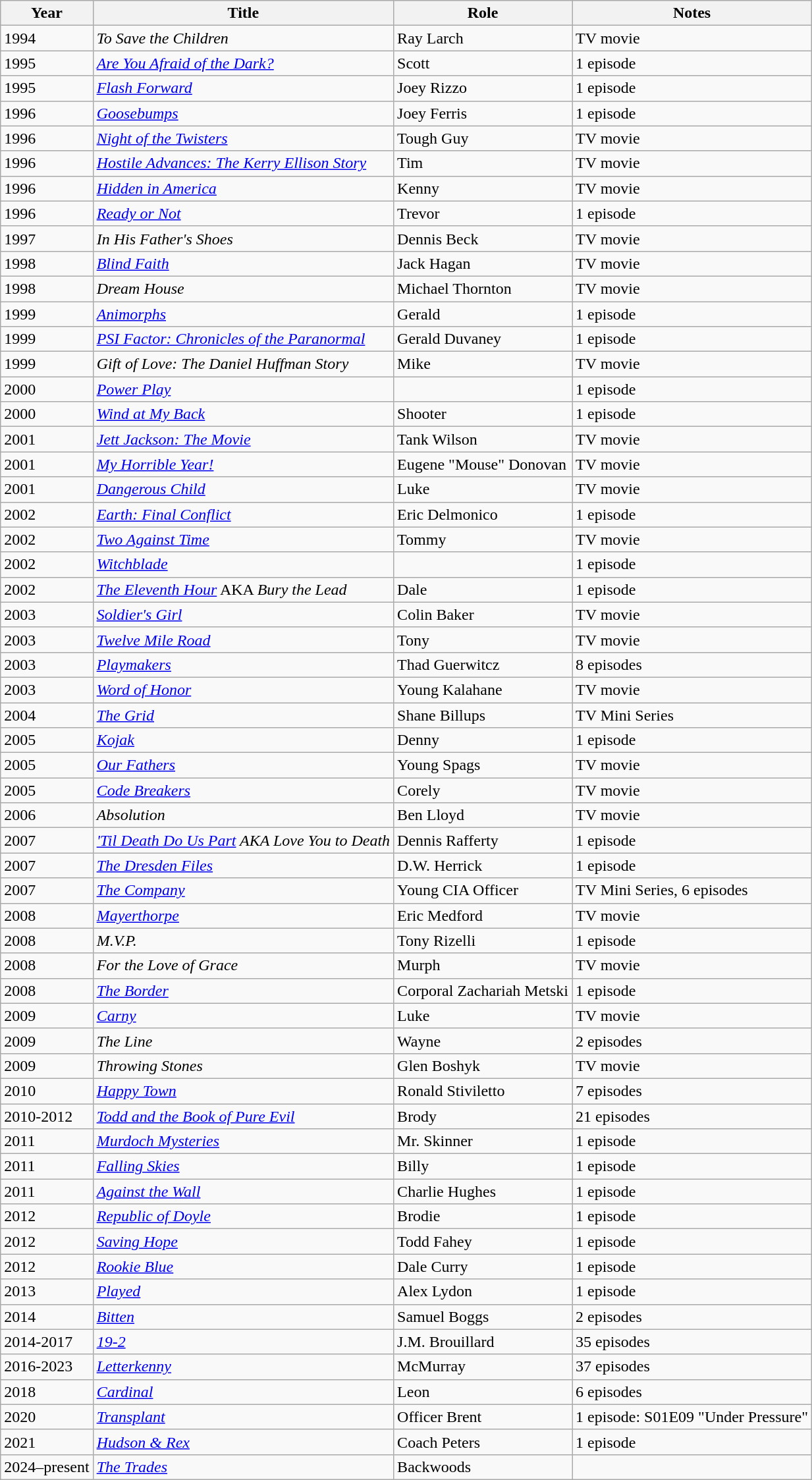<table class="wikitable sortable">
<tr>
<th>Year</th>
<th>Title</th>
<th>Role</th>
<th class="unsortable">Notes</th>
</tr>
<tr>
<td>1994</td>
<td><em>To Save the Children</em></td>
<td>Ray Larch</td>
<td>TV movie</td>
</tr>
<tr>
<td>1995</td>
<td><em><a href='#'>Are You Afraid of the Dark?</a></em></td>
<td>Scott</td>
<td>1 episode</td>
</tr>
<tr>
<td>1995</td>
<td><em><a href='#'>Flash Forward</a></em></td>
<td>Joey Rizzo</td>
<td>1 episode</td>
</tr>
<tr>
<td>1996</td>
<td><em><a href='#'>Goosebumps</a></em></td>
<td>Joey Ferris</td>
<td>1 episode</td>
</tr>
<tr>
<td>1996</td>
<td><em><a href='#'>Night of the Twisters</a></em></td>
<td>Tough Guy</td>
<td>TV movie</td>
</tr>
<tr>
<td>1996</td>
<td><em><a href='#'>Hostile Advances: The Kerry Ellison Story</a></em></td>
<td>Tim</td>
<td>TV movie</td>
</tr>
<tr>
<td>1996</td>
<td><em><a href='#'>Hidden in America</a></em></td>
<td>Kenny</td>
<td>TV movie</td>
</tr>
<tr>
<td>1996</td>
<td><em><a href='#'>Ready or Not</a></em></td>
<td>Trevor</td>
<td>1 episode</td>
</tr>
<tr>
<td>1997</td>
<td><em>In His Father's Shoes</em></td>
<td>Dennis Beck</td>
<td>TV movie</td>
</tr>
<tr>
<td>1998</td>
<td><em><a href='#'>Blind Faith</a></em></td>
<td>Jack Hagan</td>
<td>TV movie</td>
</tr>
<tr>
<td>1998</td>
<td><em>Dream House</em></td>
<td>Michael Thornton</td>
<td>TV movie</td>
</tr>
<tr>
<td>1999</td>
<td><em><a href='#'>Animorphs</a></em></td>
<td>Gerald</td>
<td>1 episode</td>
</tr>
<tr>
<td>1999</td>
<td><em><a href='#'>PSI Factor: Chronicles of the Paranormal</a></em></td>
<td>Gerald Duvaney</td>
<td>1 episode</td>
</tr>
<tr>
<td>1999</td>
<td><em>Gift of Love: The Daniel Huffman Story</em></td>
<td>Mike</td>
<td>TV movie</td>
</tr>
<tr>
<td>2000</td>
<td><em><a href='#'>Power Play</a></em></td>
<td></td>
<td>1 episode</td>
</tr>
<tr>
<td>2000</td>
<td><em><a href='#'>Wind at My Back</a></em></td>
<td>Shooter</td>
<td>1 episode</td>
</tr>
<tr>
<td>2001</td>
<td><em><a href='#'>Jett Jackson: The Movie</a></em></td>
<td>Tank Wilson</td>
<td>TV movie</td>
</tr>
<tr>
<td>2001</td>
<td><em><a href='#'>My Horrible Year!</a></em></td>
<td>Eugene "Mouse" Donovan</td>
<td>TV movie</td>
</tr>
<tr>
<td>2001</td>
<td><em><a href='#'>Dangerous Child</a></em></td>
<td>Luke</td>
<td>TV movie</td>
</tr>
<tr>
<td>2002</td>
<td><em><a href='#'>Earth: Final Conflict</a></em></td>
<td>Eric Delmonico</td>
<td>1 episode</td>
</tr>
<tr>
<td>2002</td>
<td><em><a href='#'>Two Against Time</a></em></td>
<td>Tommy</td>
<td>TV movie</td>
</tr>
<tr>
<td>2002</td>
<td><em><a href='#'>Witchblade</a></em></td>
<td></td>
<td>1 episode</td>
</tr>
<tr>
<td>2002</td>
<td data-sort-value="Eleventh Hour, The"><em><a href='#'>The Eleventh Hour</a></em> AKA <em>Bury the Lead</em></td>
<td>Dale</td>
<td>1 episode</td>
</tr>
<tr>
<td>2003</td>
<td><em><a href='#'>Soldier's Girl</a></em></td>
<td>Colin Baker</td>
<td>TV movie</td>
</tr>
<tr>
<td>2003</td>
<td><em><a href='#'>Twelve Mile Road</a></em></td>
<td>Tony</td>
<td>TV movie</td>
</tr>
<tr>
<td>2003</td>
<td><em><a href='#'>Playmakers</a></em></td>
<td>Thad Guerwitcz</td>
<td>8 episodes</td>
</tr>
<tr>
<td>2003</td>
<td><em><a href='#'>Word of Honor</a></em></td>
<td>Young Kalahane</td>
<td>TV movie</td>
</tr>
<tr>
<td>2004</td>
<td data-sort-value="Grid, The"><em><a href='#'>The Grid</a></em></td>
<td>Shane Billups</td>
<td>TV Mini Series</td>
</tr>
<tr>
<td>2005</td>
<td><em><a href='#'>Kojak</a></em></td>
<td>Denny</td>
<td>1 episode</td>
</tr>
<tr>
<td>2005</td>
<td><em><a href='#'>Our Fathers</a></em></td>
<td>Young Spags</td>
<td>TV movie</td>
</tr>
<tr>
<td>2005</td>
<td><em><a href='#'>Code Breakers</a></em></td>
<td>Corely</td>
<td>TV movie</td>
</tr>
<tr>
<td>2006</td>
<td><em>Absolution</em></td>
<td>Ben Lloyd</td>
<td>TV movie</td>
</tr>
<tr>
<td>2007</td>
<td data-sort-value="Til Death Do Us Part"><em><a href='#'>'Til Death Do Us Part</a> AKA Love You to Death</em></td>
<td>Dennis Rafferty</td>
<td>1 episode</td>
</tr>
<tr>
<td>2007</td>
<td data-sort-value="Dresden Files, The"><em><a href='#'>The Dresden Files</a></em></td>
<td>D.W. Herrick</td>
<td>1 episode</td>
</tr>
<tr>
<td>2007</td>
<td data-sort-value="Company, The"><em><a href='#'>The Company</a></em></td>
<td>Young CIA Officer</td>
<td>TV Mini Series, 6 episodes</td>
</tr>
<tr>
<td>2008</td>
<td><em><a href='#'>Mayerthorpe</a></em></td>
<td>Eric Medford</td>
<td>TV movie</td>
</tr>
<tr>
<td>2008</td>
<td><em>M.V.P.</em></td>
<td>Tony Rizelli</td>
<td>1 episode</td>
</tr>
<tr>
<td>2008</td>
<td><em>For the Love of Grace</em></td>
<td>Murph</td>
<td>TV movie</td>
</tr>
<tr>
<td>2008</td>
<td data-sort-value="Border, The"><em><a href='#'>The Border</a></em></td>
<td>Corporal Zachariah Metski</td>
<td>1 episode</td>
</tr>
<tr>
<td>2009</td>
<td><em><a href='#'>Carny</a></em></td>
<td>Luke</td>
<td>TV movie</td>
</tr>
<tr>
<td>2009</td>
<td data-sort-value="Line, The"><em>The Line</em></td>
<td>Wayne</td>
<td>2 episodes</td>
</tr>
<tr>
<td>2009</td>
<td><em>Throwing Stones</em></td>
<td>Glen Boshyk</td>
<td>TV movie</td>
</tr>
<tr>
<td>2010</td>
<td><em><a href='#'>Happy Town</a></em></td>
<td>Ronald Stiviletto</td>
<td>7 episodes</td>
</tr>
<tr>
<td>2010-2012</td>
<td><em><a href='#'>Todd and the Book of Pure Evil</a></em></td>
<td>Brody</td>
<td>21 episodes</td>
</tr>
<tr>
<td>2011</td>
<td><em><a href='#'>Murdoch Mysteries</a></em></td>
<td>Mr. Skinner</td>
<td>1 episode</td>
</tr>
<tr>
<td>2011</td>
<td><em><a href='#'>Falling Skies</a></em></td>
<td>Billy</td>
<td>1 episode</td>
</tr>
<tr>
<td>2011</td>
<td><em><a href='#'>Against the Wall</a></em></td>
<td>Charlie Hughes</td>
<td>1 episode</td>
</tr>
<tr>
<td>2012</td>
<td><em><a href='#'>Republic of Doyle</a></em></td>
<td>Brodie</td>
<td>1 episode</td>
</tr>
<tr>
<td>2012</td>
<td><em><a href='#'>Saving Hope</a></em></td>
<td>Todd Fahey</td>
<td>1 episode</td>
</tr>
<tr>
<td>2012</td>
<td><em><a href='#'>Rookie Blue</a></em></td>
<td>Dale Curry</td>
<td>1 episode</td>
</tr>
<tr>
<td>2013</td>
<td><em><a href='#'>Played</a></em></td>
<td>Alex Lydon</td>
<td>1 episode</td>
</tr>
<tr>
<td>2014</td>
<td><em><a href='#'>Bitten</a></em></td>
<td>Samuel Boggs</td>
<td>2 episodes</td>
</tr>
<tr>
<td>2014-2017</td>
<td><em><a href='#'>19-2</a></em></td>
<td>J.M. Brouillard</td>
<td>35 episodes</td>
</tr>
<tr>
<td>2016-2023</td>
<td><em><a href='#'>Letterkenny</a></em></td>
<td>McMurray</td>
<td>37 episodes</td>
</tr>
<tr>
<td>2018</td>
<td><em><a href='#'>Cardinal</a></em></td>
<td>Leon</td>
<td>6 episodes</td>
</tr>
<tr>
<td>2020</td>
<td><em><a href='#'>Transplant</a></em></td>
<td>Officer Brent</td>
<td>1 episode: S01E09 "Under Pressure"</td>
</tr>
<tr>
<td>2021</td>
<td><em><a href='#'>Hudson & Rex</a></em></td>
<td>Coach Peters</td>
<td>1 episode</td>
</tr>
<tr>
<td>2024–present</td>
<td><em><a href='#'>The Trades</a></em></td>
<td>Backwoods</td>
<td></td>
</tr>
</table>
